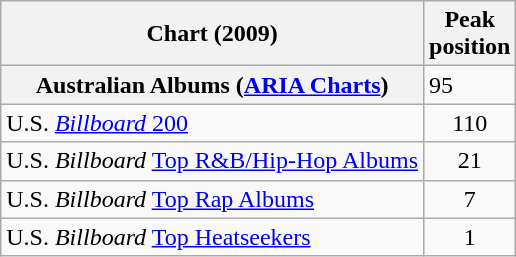<table class="wikitable sortable">
<tr>
<th align="left">Chart (2009)</th>
<th align="left">Peak<br>position</th>
</tr>
<tr>
<th scope="row">Australian Albums (<a href='#'>ARIA Charts</a>)</th>
<td>95</td>
</tr>
<tr>
<td align="left">U.S. <a href='#'><em>Billboard</em> 200</a></td>
<td style="text-align:center;">110</td>
</tr>
<tr>
<td align="left">U.S. <em>Billboard</em> <a href='#'>Top R&B/Hip-Hop Albums</a></td>
<td style="text-align:center;">21</td>
</tr>
<tr>
<td align="left">U.S. <em>Billboard</em> <a href='#'>Top Rap Albums</a></td>
<td style="text-align:center;">7</td>
</tr>
<tr>
<td align="left">U.S. <em>Billboard</em> <a href='#'>Top Heatseekers</a></td>
<td style="text-align:center;">1</td>
</tr>
</table>
